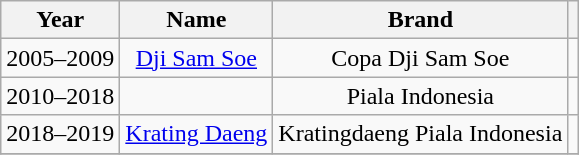<table class="wikitable" style="text-align:center">
<tr>
<th>Year</th>
<th>Name</th>
<th>Brand</th>
<th></th>
</tr>
<tr>
<td>2005–2009</td>
<td><a href='#'>Dji Sam Soe</a></td>
<td>Copa Dji Sam Soe</td>
<td></td>
</tr>
<tr>
<td>2010–2018</td>
<td></td>
<td>Piala Indonesia</td>
<td></td>
</tr>
<tr>
<td>2018–2019</td>
<td><a href='#'>Krating Daeng</a></td>
<td>Kratingdaeng Piala Indonesia</td>
<td></td>
</tr>
<tr>
</tr>
</table>
